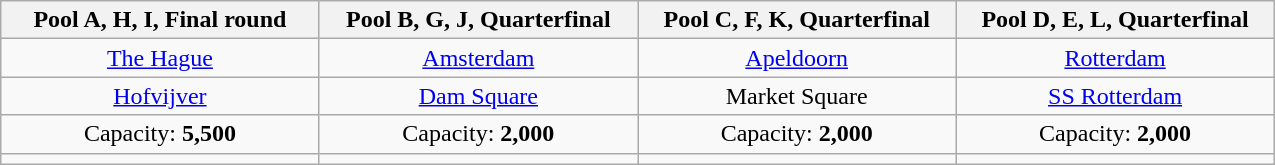<table class=wikitable style=text-align:center width=850>
<tr>
<th width=25%>Pool A, H, I, Final round</th>
<th width=25%>Pool B, G, J, Quarterfinal</th>
<th width=25%>Pool C, F, K, Quarterfinal</th>
<th width=25%>Pool D, E, L, Quarterfinal</th>
</tr>
<tr>
<td> <a href='#'>The Hague</a></td>
<td> <a href='#'>Amsterdam</a></td>
<td> <a href='#'>Apeldoorn</a></td>
<td> <a href='#'>Rotterdam</a></td>
</tr>
<tr>
<td><a href='#'>Hofvijver</a></td>
<td><a href='#'>Dam Square</a></td>
<td>Market Square</td>
<td><a href='#'>SS Rotterdam</a></td>
</tr>
<tr>
<td>Capacity: <strong>5,500</strong></td>
<td>Capacity: <strong>2,000</strong></td>
<td>Capacity: <strong>2,000</strong></td>
<td>Capacity: <strong>2,000</strong></td>
</tr>
<tr>
<td></td>
<td></td>
<td></td>
<td></td>
</tr>
</table>
